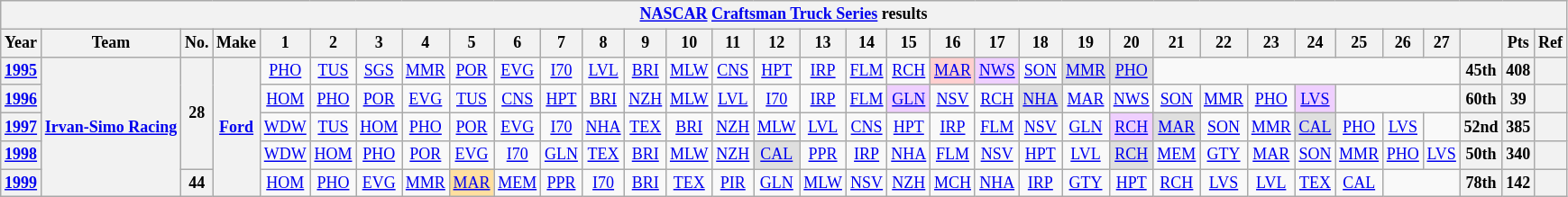<table class="wikitable" style="text-align:center; font-size:75%">
<tr>
<th colspan=45><a href='#'>NASCAR</a> <a href='#'>Craftsman Truck Series</a> results</th>
</tr>
<tr>
<th>Year</th>
<th>Team</th>
<th>No.</th>
<th>Make</th>
<th>1</th>
<th>2</th>
<th>3</th>
<th>4</th>
<th>5</th>
<th>6</th>
<th>7</th>
<th>8</th>
<th>9</th>
<th>10</th>
<th>11</th>
<th>12</th>
<th>13</th>
<th>14</th>
<th>15</th>
<th>16</th>
<th>17</th>
<th>18</th>
<th>19</th>
<th>20</th>
<th>21</th>
<th>22</th>
<th>23</th>
<th>24</th>
<th>25</th>
<th>26</th>
<th>27</th>
<th></th>
<th>Pts</th>
<th>Ref</th>
</tr>
<tr>
<th><a href='#'>1995</a></th>
<th rowspan=5><a href='#'>Irvan-Simo Racing</a></th>
<th rowspan=4>28</th>
<th rowspan=5><a href='#'>Ford</a></th>
<td><a href='#'>PHO</a></td>
<td><a href='#'>TUS</a></td>
<td><a href='#'>SGS</a></td>
<td><a href='#'>MMR</a></td>
<td><a href='#'>POR</a></td>
<td><a href='#'>EVG</a></td>
<td><a href='#'>I70</a></td>
<td><a href='#'>LVL</a></td>
<td><a href='#'>BRI</a></td>
<td><a href='#'>MLW</a></td>
<td><a href='#'>CNS</a></td>
<td><a href='#'>HPT</a></td>
<td><a href='#'>IRP</a></td>
<td><a href='#'>FLM</a></td>
<td><a href='#'>RCH</a></td>
<td style="background:#FFCFCF;"><a href='#'>MAR</a><br></td>
<td style="background:#EFCFFF;"><a href='#'>NWS</a><br></td>
<td><a href='#'>SON</a></td>
<td style="background:#DFDFDF;"><a href='#'>MMR</a><br></td>
<td style="background:#DFDFDF;"><a href='#'>PHO</a><br></td>
<td colspan=7></td>
<th>45th</th>
<th>408</th>
<th></th>
</tr>
<tr>
<th><a href='#'>1996</a></th>
<td><a href='#'>HOM</a></td>
<td><a href='#'>PHO</a></td>
<td><a href='#'>POR</a></td>
<td><a href='#'>EVG</a></td>
<td><a href='#'>TUS</a></td>
<td><a href='#'>CNS</a></td>
<td><a href='#'>HPT</a></td>
<td><a href='#'>BRI</a></td>
<td><a href='#'>NZH</a></td>
<td><a href='#'>MLW</a></td>
<td><a href='#'>LVL</a></td>
<td><a href='#'>I70</a></td>
<td><a href='#'>IRP</a></td>
<td><a href='#'>FLM</a></td>
<td style="background:#EFCFFF;"><a href='#'>GLN</a><br></td>
<td><a href='#'>NSV</a></td>
<td><a href='#'>RCH</a></td>
<td style="background:#DFDFDF;"><a href='#'>NHA</a><br></td>
<td><a href='#'>MAR</a></td>
<td><a href='#'>NWS</a></td>
<td><a href='#'>SON</a></td>
<td><a href='#'>MMR</a></td>
<td><a href='#'>PHO</a></td>
<td style="background:#EFCFFF;"><a href='#'>LVS</a><br></td>
<td colspan=3></td>
<th>60th</th>
<th>39</th>
<th></th>
</tr>
<tr>
<th><a href='#'>1997</a></th>
<td><a href='#'>WDW</a></td>
<td><a href='#'>TUS</a></td>
<td><a href='#'>HOM</a></td>
<td><a href='#'>PHO</a></td>
<td><a href='#'>POR</a></td>
<td><a href='#'>EVG</a></td>
<td><a href='#'>I70</a></td>
<td><a href='#'>NHA</a></td>
<td><a href='#'>TEX</a></td>
<td><a href='#'>BRI</a></td>
<td><a href='#'>NZH</a></td>
<td><a href='#'>MLW</a></td>
<td><a href='#'>LVL</a></td>
<td><a href='#'>CNS</a></td>
<td><a href='#'>HPT</a></td>
<td><a href='#'>IRP</a></td>
<td><a href='#'>FLM</a></td>
<td><a href='#'>NSV</a></td>
<td><a href='#'>GLN</a></td>
<td style="background:#EFCFFF;"><a href='#'>RCH</a><br></td>
<td style="background:#DFDFDF;"><a href='#'>MAR</a><br></td>
<td><a href='#'>SON</a></td>
<td><a href='#'>MMR</a></td>
<td style="background:#DFDFDF;"><a href='#'>CAL</a><br></td>
<td><a href='#'>PHO</a></td>
<td><a href='#'>LVS</a></td>
<td></td>
<th>52nd</th>
<th>385</th>
<th></th>
</tr>
<tr>
<th><a href='#'>1998</a></th>
<td><a href='#'>WDW</a></td>
<td><a href='#'>HOM</a></td>
<td><a href='#'>PHO</a></td>
<td><a href='#'>POR</a></td>
<td><a href='#'>EVG</a></td>
<td><a href='#'>I70</a></td>
<td><a href='#'>GLN</a></td>
<td><a href='#'>TEX</a></td>
<td><a href='#'>BRI</a></td>
<td><a href='#'>MLW</a></td>
<td><a href='#'>NZH</a></td>
<td style="background:#DFDFDF;"><a href='#'>CAL</a><br></td>
<td><a href='#'>PPR</a></td>
<td><a href='#'>IRP</a></td>
<td><a href='#'>NHA</a></td>
<td><a href='#'>FLM</a></td>
<td><a href='#'>NSV</a></td>
<td><a href='#'>HPT</a></td>
<td><a href='#'>LVL</a></td>
<td style="background:#DFDFDF;"><a href='#'>RCH</a><br></td>
<td><a href='#'>MEM</a></td>
<td><a href='#'>GTY</a></td>
<td><a href='#'>MAR</a></td>
<td><a href='#'>SON</a></td>
<td><a href='#'>MMR</a></td>
<td><a href='#'>PHO</a></td>
<td><a href='#'>LVS</a></td>
<th>50th</th>
<th>340</th>
<th></th>
</tr>
<tr>
<th><a href='#'>1999</a></th>
<th>44</th>
<td><a href='#'>HOM</a></td>
<td><a href='#'>PHO</a></td>
<td><a href='#'>EVG</a></td>
<td><a href='#'>MMR</a></td>
<td style="background:#FFDF9F;"><a href='#'>MAR</a><br></td>
<td><a href='#'>MEM</a></td>
<td><a href='#'>PPR</a></td>
<td><a href='#'>I70</a></td>
<td><a href='#'>BRI</a></td>
<td><a href='#'>TEX</a></td>
<td><a href='#'>PIR</a></td>
<td><a href='#'>GLN</a></td>
<td><a href='#'>MLW</a></td>
<td><a href='#'>NSV</a></td>
<td><a href='#'>NZH</a></td>
<td><a href='#'>MCH</a></td>
<td><a href='#'>NHA</a></td>
<td><a href='#'>IRP</a></td>
<td><a href='#'>GTY</a></td>
<td><a href='#'>HPT</a></td>
<td><a href='#'>RCH</a></td>
<td><a href='#'>LVS</a></td>
<td><a href='#'>LVL</a></td>
<td><a href='#'>TEX</a></td>
<td><a href='#'>CAL</a></td>
<td colspan=2></td>
<th>78th</th>
<th>142</th>
<th></th>
</tr>
</table>
